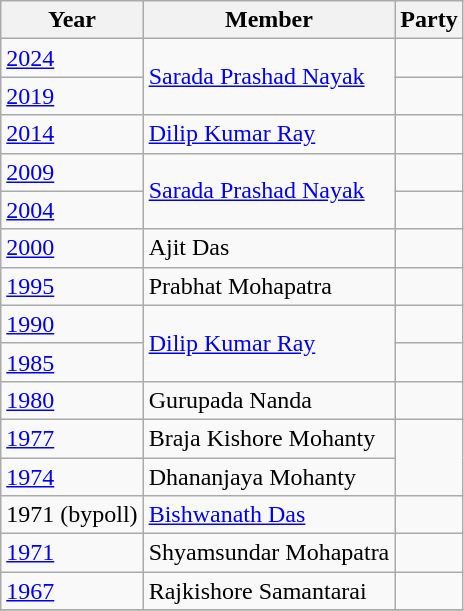<table class="wikitable sortable">
<tr>
<th>Year</th>
<th>Member</th>
<th colspan=2>Party</th>
</tr>
<tr>
<td><a href='#'>2024</a></td>
<td rowspan=2><a href='#'>Sarada Prashad Nayak</a></td>
<td></td>
</tr>
<tr>
<td><a href='#'>2019</a></td>
</tr>
<tr>
<td><a href='#'>2014</a></td>
<td><a href='#'>Dilip Kumar Ray</a></td>
<td></td>
</tr>
<tr>
<td><a href='#'>2009</a></td>
<td rowspan=2><a href='#'>Sarada Prashad Nayak</a></td>
<td></td>
</tr>
<tr>
<td><a href='#'>2004</a></td>
</tr>
<tr>
<td><a href='#'>2000</a></td>
<td>Ajit Das</td>
<td></td>
</tr>
<tr>
<td><a href='#'>1995</a></td>
<td>Prabhat Mohapatra</td>
<td></td>
</tr>
<tr>
<td><a href='#'>1990</a></td>
<td rowspan=2><a href='#'>Dilip Kumar Ray</a></td>
<td></td>
</tr>
<tr>
<td><a href='#'>1985</a></td>
</tr>
<tr>
<td><a href='#'>1980</a></td>
<td>Gurupada Nanda</td>
<td></td>
</tr>
<tr>
<td><a href='#'>1977</a></td>
<td>Braja Kishore Mohanty</td>
</tr>
<tr>
<td><a href='#'>1974</a></td>
<td>Dhananjaya Mohanty</td>
</tr>
<tr>
<td>1971 (bypoll)</td>
<td><a href='#'>Bishwanath Das</a></td>
<td></td>
</tr>
<tr>
<td><a href='#'>1971</a></td>
<td>Shyamsundar Mohapatra</td>
<td></td>
</tr>
<tr>
<td><a href='#'>1967</a></td>
<td>Rajkishore Samantarai</td>
<td></td>
</tr>
<tr>
</tr>
</table>
